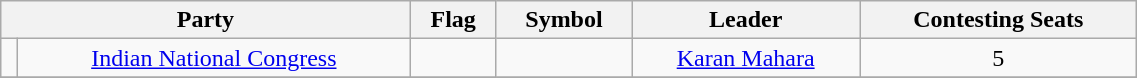<table class="wikitable" width="60%" style="text-align:center">
<tr>
<th colspan="2">Party</th>
<th>Flag</th>
<th>Symbol</th>
<th>Leader</th>
<th>Contesting Seats</th>
</tr>
<tr>
<td></td>
<td><a href='#'>Indian National Congress</a></td>
<td></td>
<td></td>
<td><a href='#'>Karan Mahara</a></td>
<td>5</td>
</tr>
<tr>
</tr>
</table>
